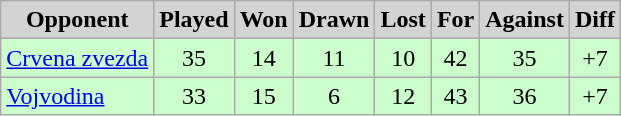<table class="wikitable sortable">
<tr>
<th style="background:lightgrey; width="200">Opponent</th>
<th style="background:lightgrey; width="70">Played</th>
<th style="background:lightgrey; width="70">Won</th>
<th style="background:lightgrey; width="70">Drawn</th>
<th style="background:lightgrey; width="70">Lost</th>
<th style="background:lightgrey; width="70">For</th>
<th style="background:lightgrey; width="70">Against</th>
<th style="background:lightgrey; width="70">Diff</th>
</tr>
<tr align="center"|- bgcolor=#CCFFCC>
<td align=left><a href='#'>Crvena zvezda</a></td>
<td>35</td>
<td>14</td>
<td>11</td>
<td>10</td>
<td>42</td>
<td>35</td>
<td>+7</td>
</tr>
<tr align="center"|- bgcolor=#CCFFCC>
<td align=left><a href='#'>Vojvodina</a></td>
<td>33</td>
<td>15</td>
<td>6</td>
<td>12</td>
<td>43</td>
<td>36</td>
<td>+7</td>
</tr>
</table>
